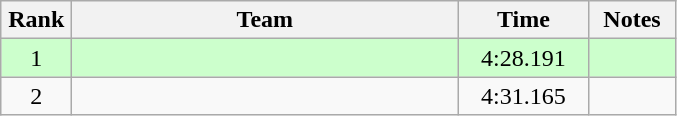<table class=wikitable style="text-align:center">
<tr>
<th width=40>Rank</th>
<th width=250>Team</th>
<th width=80>Time</th>
<th width=50>Notes</th>
</tr>
<tr bgcolor="ccffcc">
<td>1</td>
<td align=left></td>
<td>4:28.191</td>
<td></td>
</tr>
<tr>
<td>2</td>
<td align=left></td>
<td>4:31.165</td>
<td></td>
</tr>
</table>
